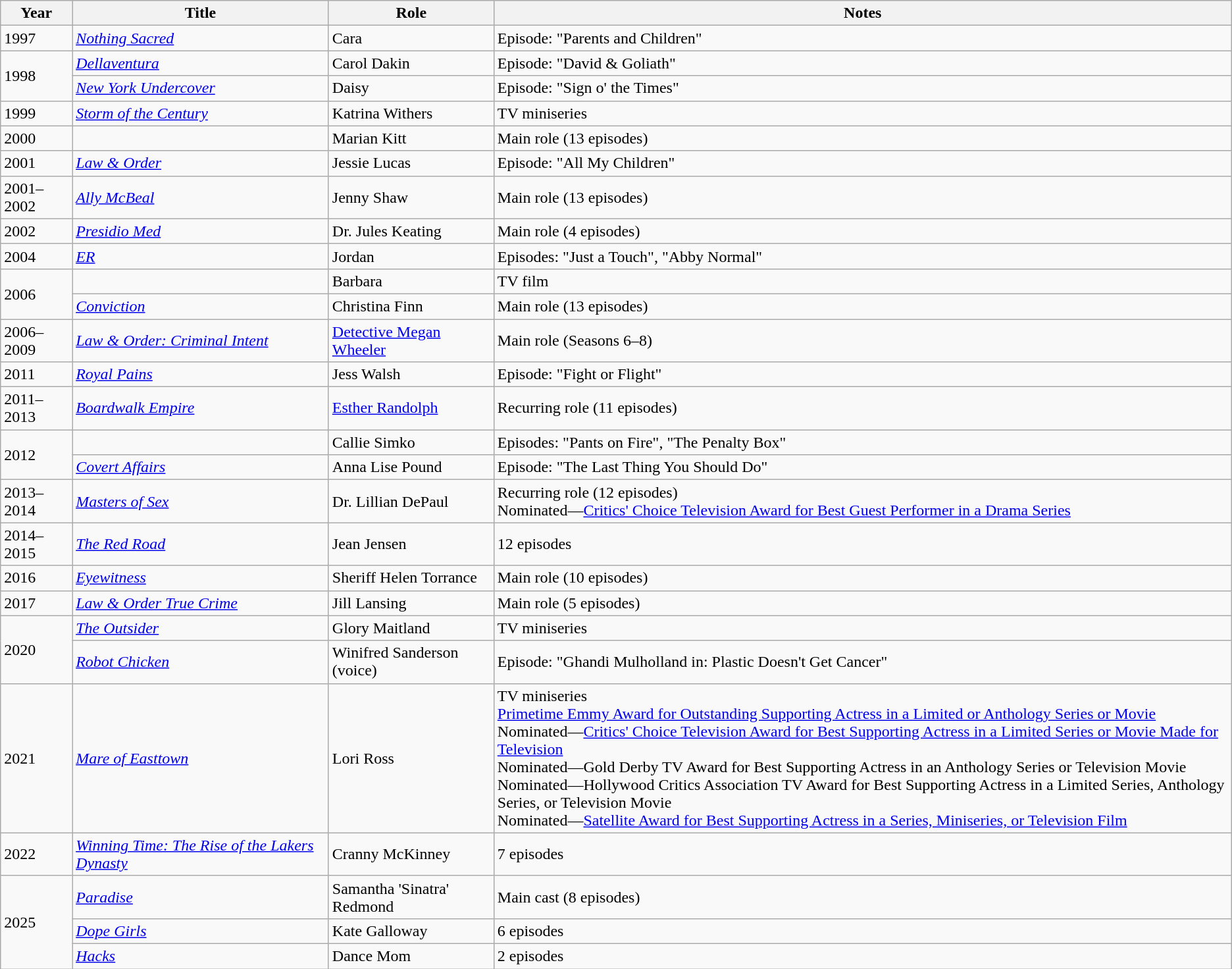<table class="wikitable sortable">
<tr>
<th scope="col">Year</th>
<th scope="col">Title</th>
<th scope="col">Role</th>
<th scope="col" class="unsortable">Notes</th>
</tr>
<tr>
<td>1997</td>
<td scope="row"><em><a href='#'>Nothing Sacred</a></em></td>
<td>Cara</td>
<td>Episode: "Parents and Children"</td>
</tr>
<tr>
<td rowspan=2>1998</td>
<td scope="row"><em><a href='#'>Dellaventura</a></em></td>
<td>Carol Dakin</td>
<td>Episode: "David & Goliath"</td>
</tr>
<tr>
<td scope="row"><em><a href='#'>New York Undercover</a></em></td>
<td>Daisy</td>
<td>Episode: "Sign o' the Times"</td>
</tr>
<tr>
<td>1999</td>
<td scope="row"><em><a href='#'>Storm of the Century</a></em></td>
<td>Katrina Withers</td>
<td>TV miniseries</td>
</tr>
<tr>
<td>2000</td>
<td scope="row"><em></em></td>
<td>Marian Kitt</td>
<td>Main role (13 episodes)</td>
</tr>
<tr>
<td>2001</td>
<td scope="row"><em><a href='#'>Law & Order</a></em></td>
<td>Jessie Lucas</td>
<td>Episode: "All My Children"</td>
</tr>
<tr>
<td>2001–2002</td>
<td scope="row"><em><a href='#'>Ally McBeal</a></em></td>
<td>Jenny Shaw</td>
<td>Main role (13 episodes)</td>
</tr>
<tr>
<td>2002</td>
<td scope="row"><em><a href='#'>Presidio Med</a></em></td>
<td>Dr. Jules Keating</td>
<td>Main role (4 episodes)</td>
</tr>
<tr>
<td>2004</td>
<td scope="row"><em><a href='#'>ER</a></em></td>
<td>Jordan</td>
<td>Episodes: "Just a Touch", "Abby Normal"</td>
</tr>
<tr>
<td rowspan=2>2006</td>
<td scope="row"><em></em></td>
<td>Barbara</td>
<td>TV film</td>
</tr>
<tr>
<td scope="row"><em><a href='#'>Conviction</a></em></td>
<td>Christina Finn</td>
<td>Main role (13 episodes)</td>
</tr>
<tr>
<td>2006–2009</td>
<td scope="row"><em><a href='#'>Law & Order: Criminal Intent</a></em></td>
<td><a href='#'>Detective Megan Wheeler</a></td>
<td>Main role (Seasons 6–8)</td>
</tr>
<tr>
<td>2011</td>
<td scope="row"><em><a href='#'>Royal Pains</a></em></td>
<td>Jess Walsh</td>
<td>Episode: "Fight or Flight"</td>
</tr>
<tr>
<td>2011–2013</td>
<td scope="row"><em><a href='#'>Boardwalk Empire</a></em></td>
<td><a href='#'>Esther Randolph</a></td>
<td>Recurring role (11 episodes)</td>
</tr>
<tr>
<td rowspan=2>2012</td>
<td scope="row"><em></em></td>
<td>Callie Simko</td>
<td>Episodes: "Pants on Fire", "The Penalty Box"</td>
</tr>
<tr>
<td scope="row"><em><a href='#'>Covert Affairs</a></em></td>
<td>Anna Lise Pound</td>
<td>Episode: "The Last Thing You Should Do"</td>
</tr>
<tr>
<td>2013–2014</td>
<td scope="row"><em><a href='#'>Masters of Sex</a></em></td>
<td>Dr. Lillian DePaul</td>
<td>Recurring role (12 episodes)<br>Nominated—<a href='#'>Critics' Choice Television Award for Best Guest Performer in a Drama Series</a></td>
</tr>
<tr>
<td>2014–2015</td>
<td scope="row"><em><a href='#'>The Red Road</a></em></td>
<td>Jean Jensen</td>
<td>12 episodes</td>
</tr>
<tr>
<td>2016</td>
<td scope="row"><em><a href='#'>Eyewitness</a></em></td>
<td>Sheriff Helen Torrance</td>
<td>Main role (10 episodes)</td>
</tr>
<tr>
<td>2017</td>
<td scope="row"><em><a href='#'>Law & Order True Crime</a></em></td>
<td>Jill Lansing</td>
<td>Main role (5 episodes)</td>
</tr>
<tr>
<td rowspan=2>2020</td>
<td scope="row"><em><a href='#'>The Outsider</a></em></td>
<td>Glory Maitland</td>
<td>TV miniseries</td>
</tr>
<tr>
<td scope="row"><em><a href='#'>Robot Chicken</a></em></td>
<td>Winifred Sanderson (voice)</td>
<td>Episode: "Ghandi Mulholland in: Plastic Doesn't Get Cancer"</td>
</tr>
<tr>
<td>2021</td>
<td scope="row"><em><a href='#'>Mare of Easttown</a></em></td>
<td>Lori Ross</td>
<td>TV miniseries<br><a href='#'>Primetime Emmy Award for Outstanding Supporting Actress in a Limited or Anthology Series or Movie</a><br>Nominated—<a href='#'>Critics' Choice Television Award for Best Supporting Actress in a Limited Series or Movie Made for Television</a><br>Nominated—Gold Derby TV Award for Best Supporting Actress in an Anthology Series or Television Movie<br>Nominated—Hollywood Critics Association TV Award for Best Supporting Actress in a Limited Series, Anthology Series, or Television Movie<br>Nominated—<a href='#'>Satellite Award for Best Supporting Actress in a Series, Miniseries, or Television Film</a></td>
</tr>
<tr>
<td>2022</td>
<td scope="row"><em><a href='#'>Winning Time: The Rise of the Lakers Dynasty</a></em></td>
<td>Cranny McKinney</td>
<td>7 episodes</td>
</tr>
<tr>
<td rowspan=3>2025</td>
<td scope="row"><em><a href='#'>Paradise</a></em></td>
<td>Samantha 'Sinatra' Redmond</td>
<td>Main cast (8 episodes)</td>
</tr>
<tr>
<td><em><a href='#'>Dope Girls</a></em></td>
<td>Kate Galloway</td>
<td>6 episodes</td>
</tr>
<tr>
<td><em><a href='#'>Hacks</a></em></td>
<td>Dance Mom</td>
<td>2 episodes</td>
</tr>
</table>
